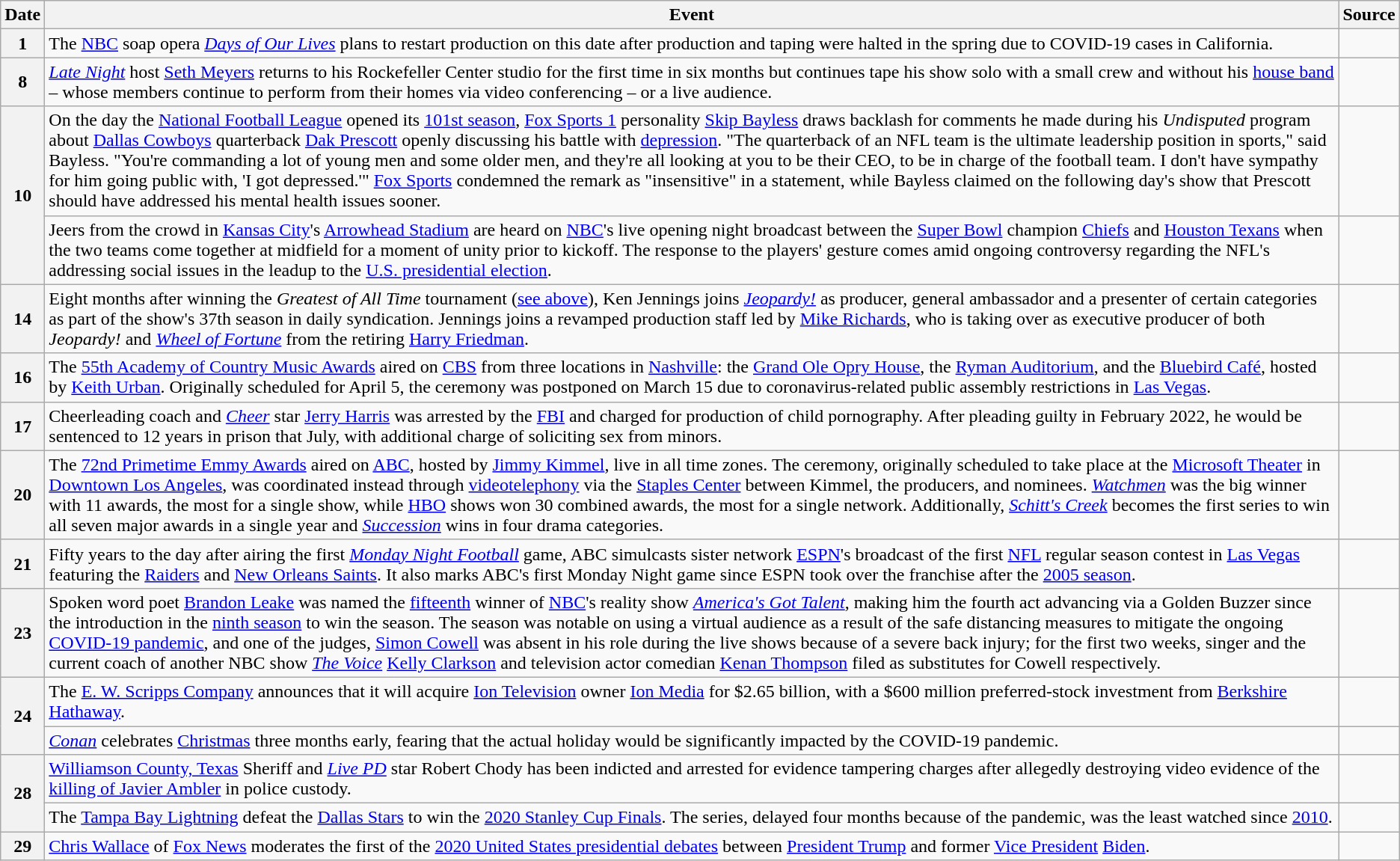<table class="wikitable">
<tr>
<th>Date</th>
<th>Event</th>
<th>Source</th>
</tr>
<tr>
<th>1</th>
<td>The <a href='#'>NBC</a> soap opera <em><a href='#'>Days of Our Lives</a></em> plans to restart production on this date after production and taping were halted in the spring due to COVID-19 cases in California.</td>
<td></td>
</tr>
<tr>
<th>8</th>
<td><em><a href='#'>Late Night</a></em> host <a href='#'>Seth Meyers</a> returns to his Rockefeller Center studio for the first time in six months but continues tape his show solo with a small crew and without his <a href='#'>house band</a> – whose members continue to perform from their homes via video conferencing – or a live audience.</td>
<td></td>
</tr>
<tr>
<th rowspan=2>10</th>
<td>On the day the <a href='#'>National Football League</a> opened its <a href='#'>101st season</a>, <a href='#'>Fox Sports 1</a> personality <a href='#'>Skip Bayless</a> draws backlash for comments he made during his <em>Undisputed</em> program about <a href='#'>Dallas Cowboys</a> quarterback <a href='#'>Dak Prescott</a> openly discussing his battle with <a href='#'>depression</a>. "The quarterback of an NFL team is the ultimate leadership position in sports," said Bayless. "You're commanding a lot of young men and some older men, and they're all looking at you to be their CEO, to be in charge of the football team. I don't have sympathy for him going public with, 'I got depressed.'" <a href='#'>Fox Sports</a> condemned the remark as "insensitive" in a statement, while Bayless claimed on the following day's show that Prescott should have addressed his mental health issues sooner.</td>
<td></td>
</tr>
<tr>
<td>Jeers from the crowd in <a href='#'>Kansas City</a>'s <a href='#'>Arrowhead Stadium</a> are heard on <a href='#'>NBC</a>'s live opening night broadcast between the <a href='#'>Super Bowl</a> champion <a href='#'>Chiefs</a> and <a href='#'>Houston Texans</a> when the two teams come together at midfield for a moment of unity prior to kickoff. The response to the players' gesture comes amid ongoing controversy regarding the NFL's addressing social issues in the leadup to the <a href='#'>U.S. presidential election</a>.</td>
<td></td>
</tr>
<tr>
<th>14</th>
<td>Eight months after winning the <em>Greatest of All Time</em> tournament (<a href='#'>see above</a>), Ken Jennings joins <em><a href='#'>Jeopardy!</a></em> as producer, general ambassador and a presenter of certain categories as part of the show's 37th season in daily syndication. Jennings joins a revamped production staff led by <a href='#'>Mike Richards</a>, who is taking over as executive producer of both <em>Jeopardy!</em> and <em><a href='#'>Wheel of Fortune</a></em> from the retiring <a href='#'>Harry Friedman</a>.</td>
<td></td>
</tr>
<tr>
<th>16</th>
<td>The <a href='#'>55th Academy of Country Music Awards</a> aired on <a href='#'>CBS</a> from three locations in <a href='#'>Nashville</a>: the <a href='#'>Grand Ole Opry House</a>, the <a href='#'>Ryman Auditorium</a>, and the <a href='#'>Bluebird Café</a>, hosted by <a href='#'>Keith Urban</a>. Originally scheduled for April 5, the ceremony was postponed on March 15 due to coronavirus-related public assembly restrictions in <a href='#'>Las Vegas</a>.</td>
<td><br></td>
</tr>
<tr>
<th>17</th>
<td>Cheerleading coach and <em><a href='#'>Cheer</a></em> star <a href='#'>Jerry Harris</a> was arrested by the <a href='#'>FBI</a> and charged for production of child pornography. After pleading guilty in February 2022, he would be sentenced to 12 years in prison that July, with additional charge of soliciting sex from minors.</td>
<td></td>
</tr>
<tr>
<th>20</th>
<td>The <a href='#'>72nd Primetime Emmy Awards</a> aired on <a href='#'>ABC</a>, hosted by <a href='#'>Jimmy Kimmel</a>, live in all time zones. The ceremony, originally scheduled to take place at the <a href='#'>Microsoft Theater</a> in <a href='#'>Downtown Los Angeles</a>, was coordinated instead through <a href='#'>videotelephony</a> via the <a href='#'>Staples Center</a> between Kimmel, the producers, and nominees. <em><a href='#'>Watchmen</a></em> was the big winner with 11 awards, the most for a single show, while <a href='#'>HBO</a> shows won 30 combined awards, the most for a single network. Additionally, <em><a href='#'>Schitt's Creek</a></em> becomes the first series to win all seven major awards in a single year and <em><a href='#'>Succession</a></em> wins in four drama categories.</td>
<td><br></td>
</tr>
<tr>
<th>21</th>
<td>Fifty years to the day after airing the first <em><a href='#'>Monday Night Football</a></em> game, ABC simulcasts sister network <a href='#'>ESPN</a>'s broadcast of the first <a href='#'>NFL</a> regular season contest in <a href='#'>Las Vegas</a> featuring the <a href='#'>Raiders</a> and <a href='#'>New Orleans Saints</a>. It also marks ABC's first Monday Night game since ESPN took over the franchise after the <a href='#'>2005 season</a>.</td>
<td></td>
</tr>
<tr>
<th>23</th>
<td>Spoken word poet <a href='#'>Brandon Leake</a> was named the <a href='#'>fifteenth</a> winner of <a href='#'>NBC</a>'s reality show <em><a href='#'>America's Got Talent</a></em>, making him the fourth act advancing via a Golden Buzzer since the introduction in the <a href='#'>ninth season</a> to win the season. The season was notable on using a virtual audience as a result of the safe distancing measures to mitigate the ongoing <a href='#'>COVID-19 pandemic</a>, and one of the judges, <a href='#'>Simon Cowell</a> was absent in his role during the live shows because of a severe back injury; for the first two weeks, singer and the current coach of another NBC show <em><a href='#'>The Voice</a></em> <a href='#'>Kelly Clarkson</a> and television actor comedian <a href='#'>Kenan Thompson</a> filed as substitutes for Cowell respectively.</td>
<td><br><br></td>
</tr>
<tr>
<th rowspan=2>24</th>
<td>The <a href='#'>E. W. Scripps Company</a> announces that it will acquire <a href='#'>Ion Television</a> owner <a href='#'>Ion Media</a> for $2.65 billion, with a $600 million preferred-stock investment from <a href='#'>Berkshire Hathaway</a>.</td>
<td></td>
</tr>
<tr>
<td><em><a href='#'>Conan</a></em> celebrates <a href='#'>Christmas</a> three months early, fearing that the actual holiday would be significantly impacted by the COVID-19 pandemic.</td>
<td></td>
</tr>
<tr>
<th rowspan=2>28</th>
<td><a href='#'>Williamson County, Texas</a> Sheriff and <em><a href='#'>Live PD</a></em> star Robert Chody has been indicted and arrested for evidence tampering charges after allegedly destroying video evidence of the <a href='#'>killing of Javier Ambler</a> in police custody.</td>
<td></td>
</tr>
<tr>
<td>The <a href='#'>Tampa Bay Lightning</a> defeat the <a href='#'>Dallas Stars</a> to win the <a href='#'>2020 Stanley Cup Finals</a>. The series, delayed four months because of the pandemic, was the least watched since <a href='#'>2010</a>.</td>
<td></td>
</tr>
<tr>
<th>29</th>
<td><a href='#'>Chris Wallace</a> of <a href='#'>Fox News</a> moderates the first of the <a href='#'>2020 United States presidential debates</a> between <a href='#'>President Trump</a> and former <a href='#'>Vice President</a> <a href='#'>Biden</a>.</td>
<td></td>
</tr>
</table>
